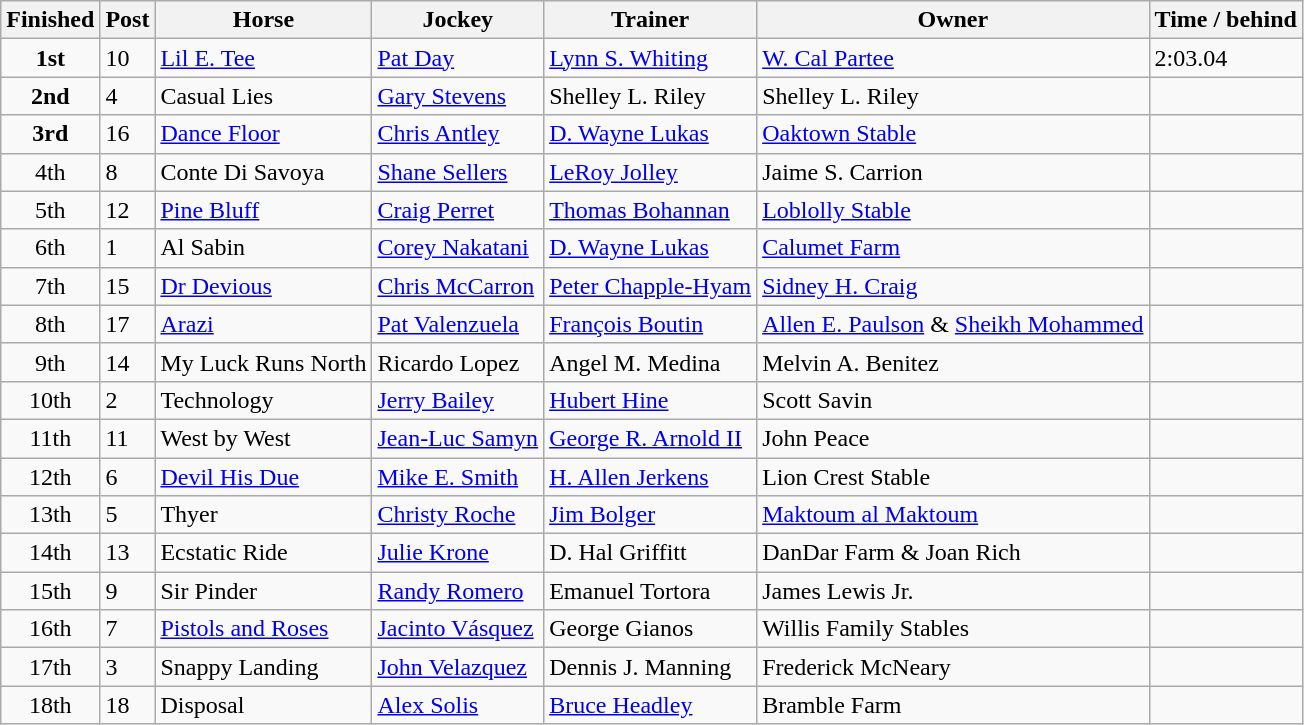<table class="wikitable" border="1">
<tr>
<th>Finished</th>
<th>Post</th>
<th>Horse</th>
<th>Jockey</th>
<th>Trainer</th>
<th>Owner</th>
<th>Time / behind</th>
</tr>
<tr>
<td align=center><strong>1st</strong></td>
<td>10</td>
<td><a href='#'>Lil E. Tee</a></td>
<td><a href='#'>Pat Day</a></td>
<td><a href='#'>Lynn S. Whiting</a></td>
<td><a href='#'>W. Cal Partee</a></td>
<td>2:03.04</td>
</tr>
<tr>
<td align=center><strong>2nd</strong></td>
<td>4</td>
<td>Casual Lies</td>
<td><a href='#'>Gary Stevens</a></td>
<td>Shelley L. Riley</td>
<td>Shelley L. Riley</td>
<td></td>
</tr>
<tr>
<td align=center><strong>3rd</strong></td>
<td>16</td>
<td><a href='#'>Dance Floor</a></td>
<td><a href='#'>Chris Antley</a></td>
<td><a href='#'>D. Wayne Lukas</a></td>
<td><a href='#'>Oaktown Stable</a></td>
<td></td>
</tr>
<tr>
<td align=center>4th</td>
<td>8</td>
<td>Conte Di Savoya</td>
<td><a href='#'>Shane Sellers</a></td>
<td><a href='#'>LeRoy Jolley</a></td>
<td>Jaime S. Carrion</td>
<td></td>
</tr>
<tr>
<td align=center>5th</td>
<td>12</td>
<td><a href='#'>Pine Bluff</a></td>
<td><a href='#'>Craig Perret</a></td>
<td><a href='#'>Thomas Bohannan</a></td>
<td><a href='#'>Loblolly Stable</a></td>
<td></td>
</tr>
<tr>
<td align=center>6th</td>
<td>1</td>
<td>Al Sabin</td>
<td><a href='#'>Corey Nakatani</a></td>
<td><a href='#'>D. Wayne Lukas</a></td>
<td><a href='#'>Calumet Farm</a></td>
<td></td>
</tr>
<tr>
<td align=center>7th</td>
<td>15</td>
<td><a href='#'>Dr Devious</a></td>
<td><a href='#'>Chris McCarron</a></td>
<td><a href='#'>Peter Chapple-Hyam</a></td>
<td><a href='#'>Sidney H. Craig</a></td>
<td></td>
</tr>
<tr>
<td align=center>8th</td>
<td>17</td>
<td><a href='#'>Arazi</a></td>
<td><a href='#'>Pat Valenzuela</a></td>
<td><a href='#'>François Boutin</a></td>
<td><a href='#'>Allen E. Paulson</a> & <a href='#'>Sheikh Mohammed</a></td>
<td></td>
</tr>
<tr>
<td align=center>9th</td>
<td>14</td>
<td>My Luck Runs North</td>
<td>Ricardo Lopez</td>
<td>Angel M. Medina</td>
<td>Melvin A. Benitez</td>
<td></td>
</tr>
<tr>
<td align=center>10th</td>
<td>2</td>
<td>Technology</td>
<td><a href='#'>Jerry Bailey</a></td>
<td><a href='#'>Hubert Hine</a></td>
<td>Scott Savin</td>
<td></td>
</tr>
<tr>
<td align=center>11th</td>
<td>11</td>
<td>West by West</td>
<td><a href='#'>Jean-Luc Samyn</a></td>
<td><a href='#'>George R. Arnold II</a></td>
<td>John Peace</td>
<td></td>
</tr>
<tr>
<td align=center>12th</td>
<td>6</td>
<td><a href='#'>Devil His Due</a></td>
<td><a href='#'>Mike E. Smith</a></td>
<td><a href='#'>H. Allen Jerkens</a></td>
<td>Lion Crest Stable</td>
<td></td>
</tr>
<tr>
<td align=center>13th</td>
<td>5</td>
<td>Thyer</td>
<td><a href='#'>Christy Roche</a></td>
<td><a href='#'>Jim Bolger</a></td>
<td><a href='#'>Maktoum al Maktoum</a></td>
<td></td>
</tr>
<tr>
<td align=center>14th</td>
<td>13</td>
<td>Ecstatic Ride</td>
<td><a href='#'>Julie Krone</a></td>
<td>D. Hal Griffitt</td>
<td>DanDar Farm & Joan Rich</td>
<td></td>
</tr>
<tr>
<td align=center>15th</td>
<td>9</td>
<td>Sir Pinder</td>
<td><a href='#'>Randy Romero</a></td>
<td>Emanuel Tortora</td>
<td>James Lewis Jr.</td>
<td></td>
</tr>
<tr>
<td align=center>16th</td>
<td>7</td>
<td><a href='#'>Pistols and Roses</a></td>
<td><a href='#'>Jacinto Vásquez</a></td>
<td>George Gianos</td>
<td>Willis Family Stables</td>
<td></td>
</tr>
<tr>
<td align=center>17th</td>
<td>3</td>
<td>Snappy Landing</td>
<td><a href='#'>John Velazquez</a></td>
<td>Dennis J. Manning</td>
<td>Frederick McNeary</td>
<td></td>
</tr>
<tr>
<td align=center>18th</td>
<td>18</td>
<td>Disposal</td>
<td><a href='#'>Alex Solis</a></td>
<td><a href='#'>Bruce Headley</a></td>
<td>Bramble Farm</td>
<td></td>
</tr>
</table>
